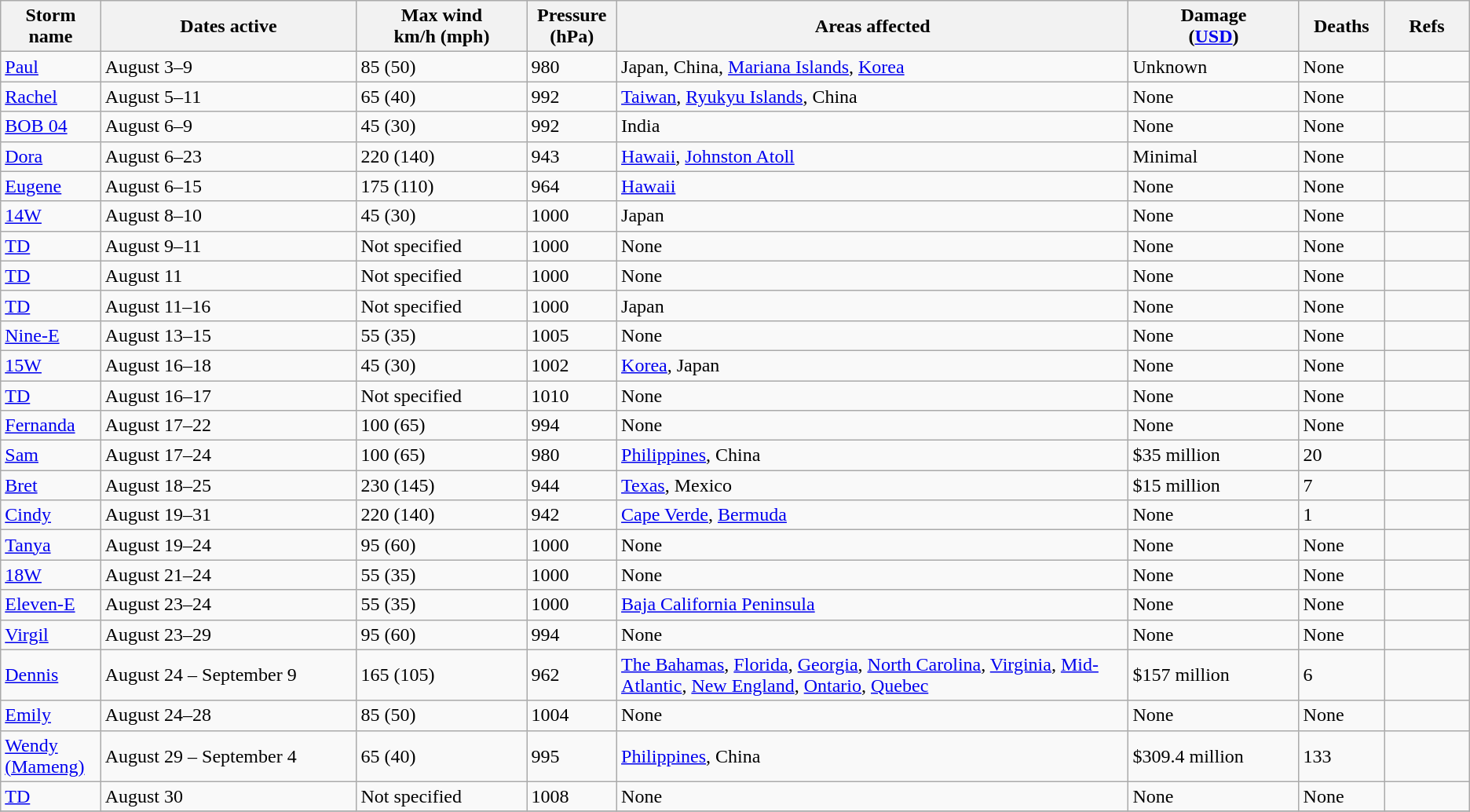<table class="wikitable sortable">
<tr>
<th width="5%">Storm name</th>
<th width="15%">Dates active</th>
<th width="10%">Max wind<br>km/h (mph)</th>
<th width="5%">Pressure<br>(hPa)</th>
<th width="30%">Areas affected</th>
<th width="10%">Damage<br>(<a href='#'>USD</a>)</th>
<th width="5%">Deaths</th>
<th width="5%">Refs</th>
</tr>
<tr>
<td><a href='#'>Paul</a></td>
<td>August 3–9</td>
<td>85 (50)</td>
<td>980</td>
<td>Japan, China, <a href='#'>Mariana Islands</a>, <a href='#'>Korea</a></td>
<td>Unknown</td>
<td>None</td>
<td></td>
</tr>
<tr>
<td><a href='#'>Rachel</a></td>
<td>August 5–11</td>
<td>65 (40)</td>
<td>992</td>
<td><a href='#'>Taiwan</a>, <a href='#'>Ryukyu Islands</a>, China</td>
<td>None</td>
<td>None</td>
<td></td>
</tr>
<tr>
<td><a href='#'>BOB 04</a></td>
<td>August 6–9</td>
<td>45 (30)</td>
<td>992</td>
<td>India</td>
<td>None</td>
<td>None</td>
<td></td>
</tr>
<tr>
<td><a href='#'>Dora</a></td>
<td>August 6–23</td>
<td>220 (140)</td>
<td>943</td>
<td><a href='#'>Hawaii</a>, <a href='#'>Johnston Atoll</a></td>
<td>Minimal</td>
<td>None</td>
<td></td>
</tr>
<tr>
<td><a href='#'>Eugene</a></td>
<td>August 6–15</td>
<td>175 (110)</td>
<td>964</td>
<td><a href='#'>Hawaii</a></td>
<td>None</td>
<td>None</td>
<td></td>
</tr>
<tr>
<td><a href='#'>14W</a></td>
<td>August 8–10</td>
<td>45 (30)</td>
<td>1000</td>
<td>Japan</td>
<td>None</td>
<td>None</td>
<td></td>
</tr>
<tr>
<td><a href='#'>TD</a></td>
<td>August 9–11</td>
<td>Not specified</td>
<td>1000</td>
<td>None</td>
<td>None</td>
<td>None</td>
<td></td>
</tr>
<tr>
<td><a href='#'>TD</a></td>
<td>August 11</td>
<td>Not specified</td>
<td>1000</td>
<td>None</td>
<td>None</td>
<td>None</td>
<td></td>
</tr>
<tr>
<td><a href='#'>TD</a></td>
<td>August 11–16</td>
<td>Not specified</td>
<td>1000</td>
<td>Japan</td>
<td>None</td>
<td>None</td>
<td></td>
</tr>
<tr>
<td><a href='#'>Nine-E</a></td>
<td>August 13–15</td>
<td>55 (35)</td>
<td>1005</td>
<td>None</td>
<td>None</td>
<td>None</td>
<td></td>
</tr>
<tr>
<td><a href='#'>15W</a></td>
<td>August 16–18</td>
<td>45 (30)</td>
<td>1002</td>
<td><a href='#'>Korea</a>, Japan</td>
<td>None</td>
<td>None</td>
<td></td>
</tr>
<tr>
<td><a href='#'>TD</a></td>
<td>August 16–17</td>
<td>Not specified</td>
<td>1010</td>
<td>None</td>
<td>None</td>
<td>None</td>
<td></td>
</tr>
<tr>
<td><a href='#'>Fernanda</a></td>
<td>August 17–22</td>
<td>100 (65)</td>
<td>994</td>
<td>None</td>
<td>None</td>
<td>None</td>
<td></td>
</tr>
<tr>
<td><a href='#'>Sam</a></td>
<td>August 17–24</td>
<td>100 (65)</td>
<td>980</td>
<td><a href='#'>Philippines</a>, China</td>
<td>$35 million</td>
<td>20</td>
<td></td>
</tr>
<tr>
<td><a href='#'>Bret</a></td>
<td>August 18–25</td>
<td>230 (145)</td>
<td>944</td>
<td><a href='#'>Texas</a>, Mexico</td>
<td>$15 million</td>
<td>7</td>
<td></td>
</tr>
<tr>
<td><a href='#'>Cindy</a></td>
<td>August 19–31</td>
<td>220 (140)</td>
<td>942</td>
<td><a href='#'>Cape Verde</a>, <a href='#'>Bermuda</a></td>
<td>None</td>
<td>1</td>
<td></td>
</tr>
<tr>
<td><a href='#'>Tanya</a></td>
<td>August 19–24</td>
<td>95 (60)</td>
<td>1000</td>
<td>None</td>
<td>None</td>
<td>None</td>
<td></td>
</tr>
<tr>
<td><a href='#'>18W</a></td>
<td>August 21–24</td>
<td>55 (35)</td>
<td>1000</td>
<td>None</td>
<td>None</td>
<td>None</td>
<td></td>
</tr>
<tr>
<td><a href='#'>Eleven-E</a></td>
<td>August 23–24</td>
<td>55 (35)</td>
<td>1000</td>
<td><a href='#'>Baja California Peninsula</a></td>
<td>None</td>
<td>None</td>
<td></td>
</tr>
<tr>
<td><a href='#'>Virgil</a></td>
<td>August 23–29</td>
<td>95 (60)</td>
<td>994</td>
<td>None</td>
<td>None</td>
<td>None</td>
<td></td>
</tr>
<tr>
<td><a href='#'>Dennis</a></td>
<td>August 24 – September 9</td>
<td>165 (105)</td>
<td>962</td>
<td><a href='#'>The Bahamas</a>, <a href='#'>Florida</a>, <a href='#'>Georgia</a>, <a href='#'>North Carolina</a>, <a href='#'>Virginia</a>, <a href='#'>Mid-Atlantic</a>, <a href='#'>New England</a>, <a href='#'>Ontario</a>, <a href='#'>Quebec</a></td>
<td>$157 million</td>
<td>6</td>
<td></td>
</tr>
<tr>
<td><a href='#'>Emily</a></td>
<td>August 24–28</td>
<td>85 (50)</td>
<td>1004</td>
<td>None</td>
<td>None</td>
<td>None</td>
<td></td>
</tr>
<tr>
<td><a href='#'>Wendy (Mameng)</a></td>
<td>August 29 – September 4</td>
<td>65 (40)</td>
<td>995</td>
<td><a href='#'>Philippines</a>, China</td>
<td>$309.4 million</td>
<td>133</td>
<td></td>
</tr>
<tr>
<td><a href='#'>TD</a></td>
<td>August 30</td>
<td>Not specified</td>
<td>1008</td>
<td>None</td>
<td>None</td>
<td>None</td>
<td></td>
</tr>
<tr>
</tr>
</table>
